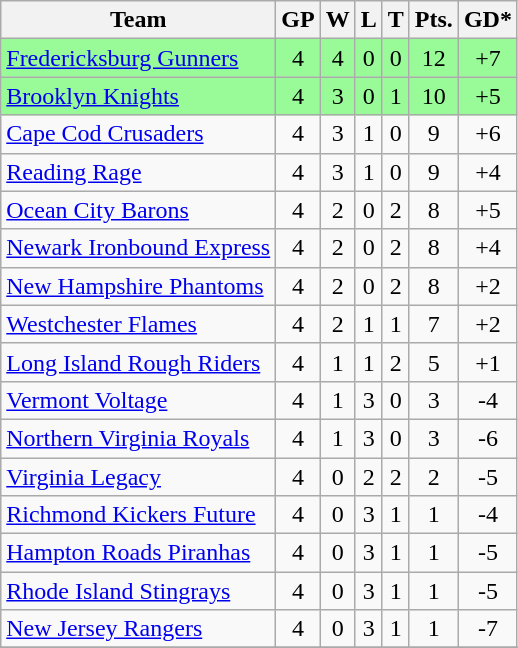<table class="wikitable">
<tr>
<th>Team</th>
<th>GP</th>
<th>W</th>
<th>L</th>
<th>T</th>
<th>Pts.</th>
<th>GD*</th>
</tr>
<tr bgcolor=#98FB98>
<td><a href='#'>Fredericksburg Gunners</a></td>
<td align=center>4</td>
<td align=center>4</td>
<td align=center>0</td>
<td align=center>0</td>
<td align=center>12</td>
<td align=center>+7</td>
</tr>
<tr bgcolor=#98FB98>
<td><a href='#'>Brooklyn Knights</a></td>
<td align=center>4</td>
<td align=center>3</td>
<td align=center>0</td>
<td align=center>1</td>
<td align=center>10</td>
<td align=center>+5</td>
</tr>
<tr>
<td><a href='#'>Cape Cod Crusaders</a></td>
<td align=center>4</td>
<td align=center>3</td>
<td align=center>1</td>
<td align=center>0</td>
<td align=center>9</td>
<td align=center>+6</td>
</tr>
<tr>
<td><a href='#'>Reading Rage</a></td>
<td align=center>4</td>
<td align=center>3</td>
<td align=center>1</td>
<td align=center>0</td>
<td align=center>9</td>
<td align=center>+4</td>
</tr>
<tr>
<td><a href='#'>Ocean City Barons</a></td>
<td align=center>4</td>
<td align=center>2</td>
<td align=center>0</td>
<td align=center>2</td>
<td align=center>8</td>
<td align=center>+5</td>
</tr>
<tr>
<td><a href='#'>Newark Ironbound Express</a></td>
<td align=center>4</td>
<td align=center>2</td>
<td align=center>0</td>
<td align=center>2</td>
<td align=center>8</td>
<td align=center>+4</td>
</tr>
<tr>
<td><a href='#'>New Hampshire Phantoms</a></td>
<td align=center>4</td>
<td align=center>2</td>
<td align=center>0</td>
<td align=center>2</td>
<td align=center>8</td>
<td align=center>+2</td>
</tr>
<tr>
<td><a href='#'>Westchester Flames</a></td>
<td align=center>4</td>
<td align=center>2</td>
<td align=center>1</td>
<td align=center>1</td>
<td align=center>7</td>
<td align=center>+2</td>
</tr>
<tr>
<td><a href='#'>Long Island Rough Riders</a></td>
<td align=center>4</td>
<td align=center>1</td>
<td align=center>1</td>
<td align=center>2</td>
<td align=center>5</td>
<td align=center>+1</td>
</tr>
<tr>
<td><a href='#'>Vermont Voltage</a></td>
<td align=center>4</td>
<td align=center>1</td>
<td align=center>3</td>
<td align=center>0</td>
<td align=center>3</td>
<td align=center>-4</td>
</tr>
<tr>
<td><a href='#'>Northern Virginia Royals</a></td>
<td align=center>4</td>
<td align=center>1</td>
<td align=center>3</td>
<td align=center>0</td>
<td align=center>3</td>
<td align=center>-6</td>
</tr>
<tr>
<td><a href='#'>Virginia Legacy</a></td>
<td align=center>4</td>
<td align=center>0</td>
<td align=center>2</td>
<td align=center>2</td>
<td align=center>2</td>
<td align=center>-5</td>
</tr>
<tr>
<td><a href='#'>Richmond Kickers Future</a></td>
<td align=center>4</td>
<td align=center>0</td>
<td align=center>3</td>
<td align=center>1</td>
<td align=center>1</td>
<td align=center>-4</td>
</tr>
<tr>
<td><a href='#'>Hampton Roads Piranhas</a></td>
<td align=center>4</td>
<td align=center>0</td>
<td align=center>3</td>
<td align=center>1</td>
<td align=center>1</td>
<td align=center>-5</td>
</tr>
<tr>
<td><a href='#'>Rhode Island Stingrays</a></td>
<td align=center>4</td>
<td align=center>0</td>
<td align=center>3</td>
<td align=center>1</td>
<td align=center>1</td>
<td align=center>-5</td>
</tr>
<tr>
<td><a href='#'>New Jersey Rangers</a></td>
<td align=center>4</td>
<td align=center>0</td>
<td align=center>3</td>
<td align=center>1</td>
<td align=center>1</td>
<td align=center>-7</td>
</tr>
<tr>
</tr>
</table>
